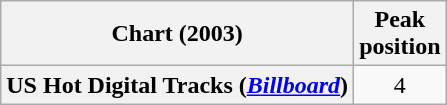<table class="wikitable plainrowheaders" style="text-align:center">
<tr>
<th>Chart (2003)</th>
<th>Peak<br>position</th>
</tr>
<tr>
<th scope="row">US Hot Digital Tracks (<em><a href='#'>Billboard</a></em>)</th>
<td>4</td>
</tr>
</table>
